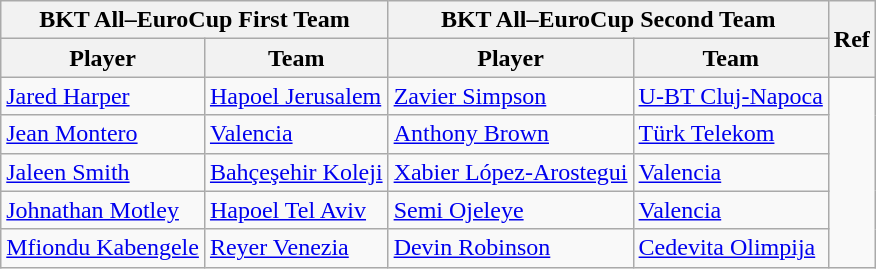<table class="wikitable">
<tr>
<th colspan="2">BKT All–EuroCup First Team</th>
<th colspan="2">BKT All–EuroCup Second Team</th>
<th rowspan="2">Ref</th>
</tr>
<tr>
<th>Player</th>
<th>Team</th>
<th>Player</th>
<th>Team</th>
</tr>
<tr>
<td> <a href='#'>Jared Harper</a></td>
<td> <a href='#'>Hapoel Jerusalem</a></td>
<td> <a href='#'>Zavier Simpson</a></td>
<td> <a href='#'>U-BT Cluj-Napoca</a></td>
<td rowspan="5" style="text-align: center;"></td>
</tr>
<tr>
<td> <a href='#'>Jean Montero</a></td>
<td> <a href='#'>Valencia</a></td>
<td> <a href='#'>Anthony Brown</a></td>
<td> <a href='#'>Türk Telekom</a></td>
</tr>
<tr>
<td> <a href='#'>Jaleen Smith</a></td>
<td> <a href='#'>Bahçeşehir Koleji</a></td>
<td> <a href='#'>Xabier López-Arostegui</a></td>
<td> <a href='#'>Valencia</a></td>
</tr>
<tr>
<td> <a href='#'>Johnathan Motley</a></td>
<td> <a href='#'>Hapoel Tel Aviv</a></td>
<td> <a href='#'>Semi Ojeleye</a></td>
<td> <a href='#'>Valencia</a></td>
</tr>
<tr>
<td> <a href='#'>Mfiondu Kabengele</a></td>
<td> <a href='#'>Reyer Venezia</a></td>
<td> <a href='#'>Devin Robinson</a></td>
<td> <a href='#'>Cedevita Olimpija</a></td>
</tr>
</table>
